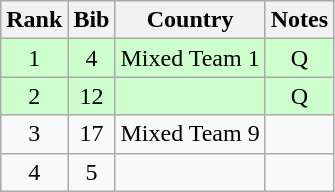<table class="wikitable" style="text-align:center;">
<tr>
<th>Rank</th>
<th>Bib</th>
<th>Country</th>
<th>Notes</th>
</tr>
<tr bgcolor=ccffcc>
<td>1</td>
<td>4</td>
<td align=left>Mixed Team 1</td>
<td>Q</td>
</tr>
<tr bgcolor=ccffcc>
<td>2</td>
<td>12</td>
<td align=left></td>
<td>Q</td>
</tr>
<tr>
<td>3</td>
<td>17</td>
<td align=left>Mixed Team 9</td>
<td></td>
</tr>
<tr>
<td>4</td>
<td>5</td>
<td align=left></td>
<td></td>
</tr>
</table>
